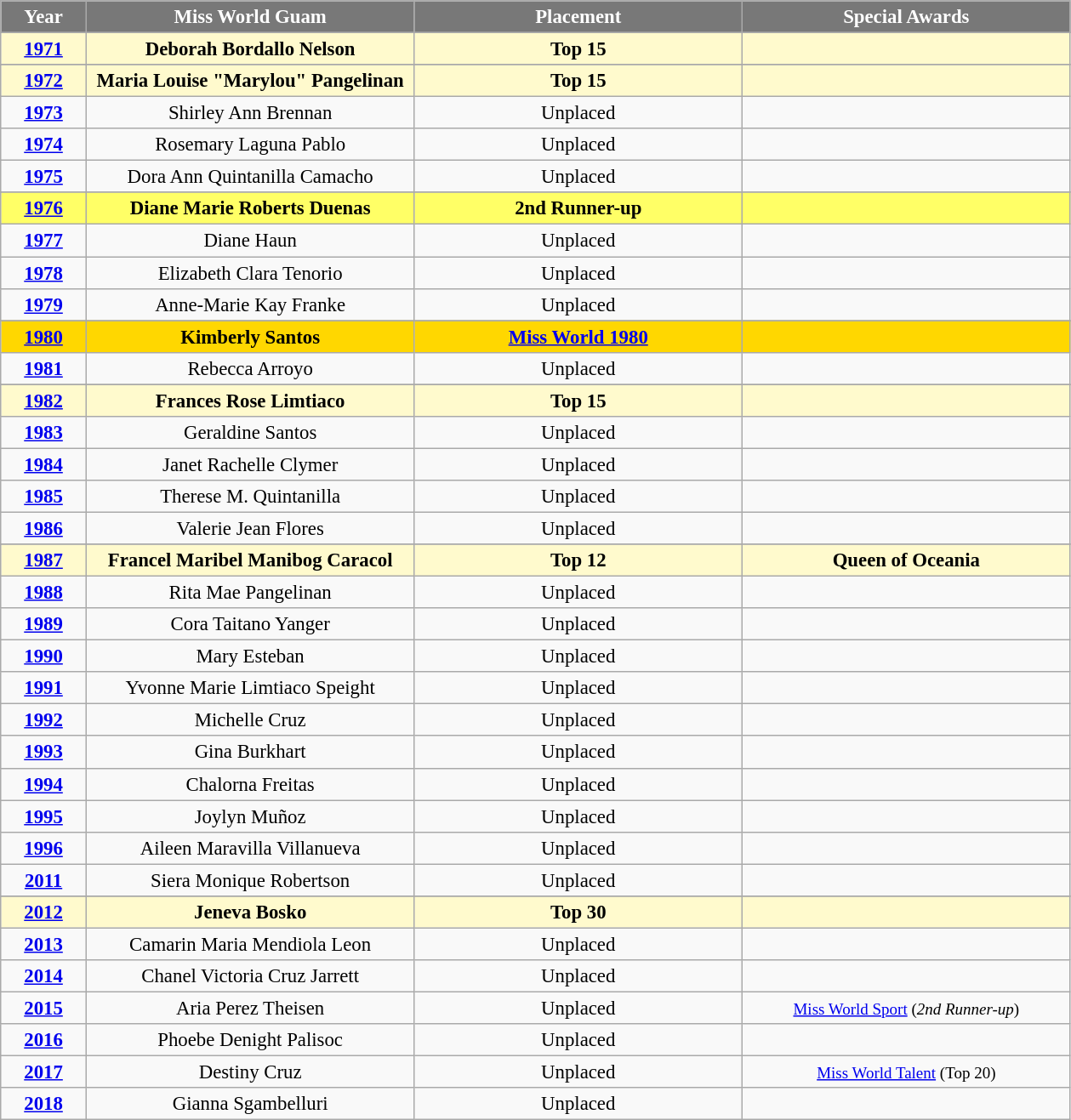<table class="wikitable sortable" style="font-size: 95%; text-align:center">
<tr>
<th width="60" style="background-color:#787878;color:#FFFFFF;">Year</th>
<th width="250" style="background-color:#787878;color:#FFFFFF;">Miss World Guam</th>
<th width="250" style="background-color:#787878;color:#FFFFFF;">Placement</th>
<th width="250" style="background-color:#787878;color:#FFFFFF;">Special Awards</th>
</tr>
<tr>
</tr>
<tr style="background-color:#FFFACD;">
<td><strong><a href='#'> 1971</a></strong></td>
<td><strong>Deborah Bordallo Nelson</strong></td>
<td><strong>Top 15</strong></td>
<td></td>
</tr>
<tr>
</tr>
<tr style="background-color:#FFFACD;">
<td><strong><a href='#'> 1972</a></strong></td>
<td><strong>Maria Louise "Marylou" Pangelinan</strong></td>
<td><strong>Top 15</strong></td>
<td></td>
</tr>
<tr>
<td><strong><a href='#'> 1973</a></strong></td>
<td>Shirley Ann Brennan</td>
<td>Unplaced</td>
<td></td>
</tr>
<tr>
<td><strong><a href='#'> 1974</a></strong></td>
<td>Rosemary Laguna Pablo</td>
<td>Unplaced</td>
<td></td>
</tr>
<tr>
<td><strong><a href='#'> 1975</a></strong></td>
<td>Dora Ann Quintanilla Camacho</td>
<td>Unplaced</td>
<td></td>
</tr>
<tr>
</tr>
<tr style="background-color:#FFFF66;">
<td><strong><a href='#'> 1976</a></strong></td>
<td><strong>Diane Marie Roberts Duenas</strong></td>
<td><strong>2nd Runner-up</strong></td>
<td></td>
</tr>
<tr>
<td><strong><a href='#'> 1977</a></strong></td>
<td>Diane Haun</td>
<td>Unplaced</td>
<td></td>
</tr>
<tr>
<td><strong><a href='#'> 1978</a></strong></td>
<td>Elizabeth Clara Tenorio</td>
<td>Unplaced</td>
<td></td>
</tr>
<tr>
<td><strong><a href='#'> 1979</a></strong></td>
<td>Anne-Marie Kay Franke</td>
<td>Unplaced</td>
<td></td>
</tr>
<tr>
</tr>
<tr style="background-color:gold; font-weight: bold">
<td><strong><a href='#'> 1980</a></strong></td>
<td><strong>Kimberly Santos</strong></td>
<td><a href='#'>Miss World 1980</a></td>
<td></td>
</tr>
<tr>
<td><strong><a href='#'> 1981</a></strong></td>
<td>Rebecca Arroyo</td>
<td>Unplaced</td>
<td></td>
</tr>
<tr>
</tr>
<tr style="background-color:#FFFACD;">
<td><strong><a href='#'> 1982</a></strong></td>
<td><strong>Frances Rose Limtiaco</strong></td>
<td><strong>Top 15</strong></td>
<td></td>
</tr>
<tr>
<td><strong><a href='#'> 1983</a></strong></td>
<td>Geraldine Santos</td>
<td>Unplaced</td>
<td></td>
</tr>
<tr>
<td><strong><a href='#'> 1984</a></strong></td>
<td>Janet Rachelle Clymer</td>
<td>Unplaced</td>
<td></td>
</tr>
<tr>
<td><strong><a href='#'> 1985</a></strong></td>
<td>Therese M. Quintanilla</td>
<td>Unplaced</td>
<td></td>
</tr>
<tr>
<td><strong><a href='#'> 1986</a></strong></td>
<td>Valerie Jean Flores</td>
<td>Unplaced</td>
<td></td>
</tr>
<tr>
</tr>
<tr style="background-color:#FFFACD;">
<td><strong><a href='#'>1987</a></strong></td>
<td><strong>Francel Maribel Manibog Caracol</strong></td>
<td><strong>Top 12</strong></td>
<td><strong>Queen of Oceania</strong></td>
</tr>
<tr>
<td><strong><a href='#'>1988</a></strong></td>
<td>Rita Mae Pangelinan</td>
<td>Unplaced</td>
<td></td>
</tr>
<tr>
<td><strong><a href='#'>1989</a></strong></td>
<td>Cora Taitano Yanger</td>
<td>Unplaced</td>
<td></td>
</tr>
<tr>
<td><strong><a href='#'>1990</a></strong></td>
<td>Mary Esteban</td>
<td>Unplaced</td>
<td></td>
</tr>
<tr>
<td><strong><a href='#'>1991</a></strong></td>
<td>Yvonne Marie Limtiaco Speight</td>
<td>Unplaced</td>
<td></td>
</tr>
<tr>
<td><strong><a href='#'>1992</a></strong></td>
<td>Michelle Cruz</td>
<td>Unplaced</td>
<td></td>
</tr>
<tr>
<td><strong><a href='#'>1993</a></strong></td>
<td>Gina Burkhart</td>
<td>Unplaced</td>
<td></td>
</tr>
<tr>
<td><strong><a href='#'>1994</a></strong></td>
<td>Chalorna Freitas</td>
<td>Unplaced</td>
<td></td>
</tr>
<tr>
<td><strong><a href='#'>1995</a></strong></td>
<td>Joylyn Muñoz</td>
<td>Unplaced</td>
<td></td>
</tr>
<tr>
<td><strong><a href='#'>1996</a></strong></td>
<td>Aileen Maravilla Villanueva</td>
<td>Unplaced</td>
<td></td>
</tr>
<tr>
<td><strong><a href='#'>2011</a></strong></td>
<td>Siera Monique Robertson</td>
<td>Unplaced</td>
<td></td>
</tr>
<tr>
</tr>
<tr style="background-color:#FFFACD;">
<td><strong><a href='#'>2012</a></strong></td>
<td><strong>Jeneva Bosko</strong></td>
<td><strong>Top 30</strong></td>
<td></td>
</tr>
<tr>
<td><strong><a href='#'>2013</a></strong></td>
<td>Camarin Maria Mendiola Leon</td>
<td>Unplaced</td>
<td></td>
</tr>
<tr>
<td><strong><a href='#'>2014</a></strong></td>
<td>Chanel Victoria Cruz Jarrett</td>
<td>Unplaced</td>
<td></td>
</tr>
<tr>
<td><strong><a href='#'>2015</a></strong></td>
<td>Aria Perez Theisen</td>
<td>Unplaced</td>
<td><small><a href='#'>Miss World Sport</a> (<em>2nd Runner-up</em>)</small></td>
</tr>
<tr>
<td><strong><a href='#'>2016</a></strong></td>
<td>Phoebe Denight Palisoc</td>
<td>Unplaced</td>
<td></td>
</tr>
<tr>
<td><strong><a href='#'>2017</a></strong></td>
<td>Destiny Cruz</td>
<td>Unplaced</td>
<td><small><a href='#'>Miss World Talent</a> (Top 20)</small></td>
</tr>
<tr>
<td><strong><a href='#'>2018</a></strong></td>
<td>Gianna Sgambelluri</td>
<td>Unplaced</td>
<td></td>
</tr>
</table>
